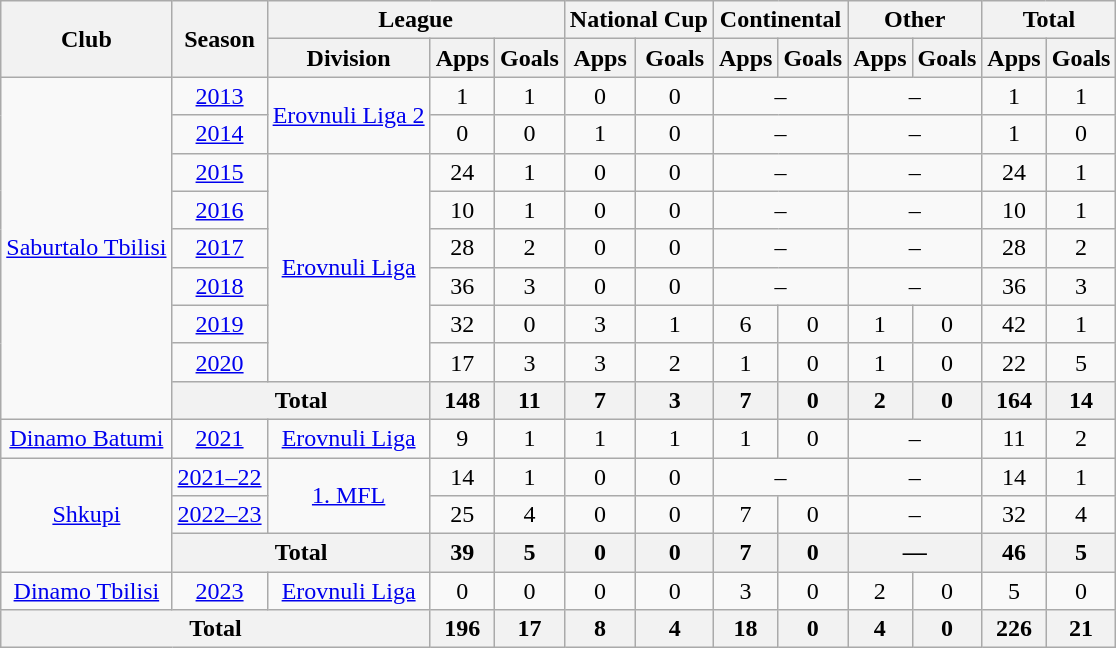<table class="wikitable" style="text-align:center">
<tr>
<th rowspan=2>Club</th>
<th rowspan=2>Season</th>
<th colspan=3>League</th>
<th colspan=2>National Cup</th>
<th colspan=2>Continental</th>
<th colspan=2>Other</th>
<th colspan=2>Total</th>
</tr>
<tr>
<th>Division</th>
<th>Apps</th>
<th>Goals</th>
<th>Apps</th>
<th>Goals</th>
<th>Apps</th>
<th>Goals</th>
<th>Apps</th>
<th>Goals</th>
<th>Apps</th>
<th>Goals</th>
</tr>
<tr>
<td rowspan=9><a href='#'>Saburtalo Tbilisi</a></td>
<td><a href='#'>2013</a></td>
<td rowspan=2><a href='#'>Erovnuli Liga 2</a></td>
<td>1</td>
<td>1</td>
<td>0</td>
<td>0</td>
<td colspan=2>–</td>
<td colspan=2>–</td>
<td>1</td>
<td>1</td>
</tr>
<tr>
<td><a href='#'>2014</a></td>
<td>0</td>
<td>0</td>
<td>1</td>
<td>0</td>
<td colspan=2>–</td>
<td colspan=2>–</td>
<td>1</td>
<td>0</td>
</tr>
<tr>
<td><a href='#'>2015</a></td>
<td rowspan=6><a href='#'>Erovnuli Liga</a></td>
<td>24</td>
<td>1</td>
<td>0</td>
<td>0</td>
<td colspan=2>–</td>
<td colspan=2>–</td>
<td>24</td>
<td>1</td>
</tr>
<tr>
<td><a href='#'>2016</a></td>
<td>10</td>
<td>1</td>
<td>0</td>
<td>0</td>
<td colspan=2>–</td>
<td colspan=2>–</td>
<td>10</td>
<td>1</td>
</tr>
<tr>
<td><a href='#'>2017</a></td>
<td>28</td>
<td>2</td>
<td>0</td>
<td>0</td>
<td colspan=2>–</td>
<td colspan=2>–</td>
<td>28</td>
<td>2</td>
</tr>
<tr>
<td><a href='#'>2018</a></td>
<td>36</td>
<td>3</td>
<td>0</td>
<td>0</td>
<td colspan=2>–</td>
<td colspan=2>–</td>
<td>36</td>
<td>3</td>
</tr>
<tr>
<td><a href='#'>2019</a></td>
<td>32</td>
<td>0</td>
<td>3</td>
<td>1</td>
<td>6</td>
<td>0</td>
<td>1</td>
<td>0</td>
<td>42</td>
<td>1</td>
</tr>
<tr>
<td><a href='#'>2020</a></td>
<td>17</td>
<td>3</td>
<td>3</td>
<td>2</td>
<td>1</td>
<td>0</td>
<td>1</td>
<td>0</td>
<td>22</td>
<td>5</td>
</tr>
<tr>
<th colspan="2">Total</th>
<th>148</th>
<th>11</th>
<th>7</th>
<th>3</th>
<th>7</th>
<th>0</th>
<th>2</th>
<th>0</th>
<th>164</th>
<th>14</th>
</tr>
<tr>
<td><a href='#'>Dinamo Batumi</a></td>
<td><a href='#'>2021</a></td>
<td><a href='#'>Erovnuli Liga</a></td>
<td>9</td>
<td>1</td>
<td>1</td>
<td>1</td>
<td>1</td>
<td>0</td>
<td colspan=2>–</td>
<td>11</td>
<td>2</td>
</tr>
<tr>
<td rowspan=3><a href='#'>Shkupi</a></td>
<td><a href='#'>2021–22</a></td>
<td rowspan=2><a href='#'>1. MFL</a></td>
<td>14</td>
<td>1</td>
<td>0</td>
<td>0</td>
<td colspan=2>–</td>
<td colspan=2>–</td>
<td>14</td>
<td>1</td>
</tr>
<tr>
<td><a href='#'>2022–23</a></td>
<td>25</td>
<td>4</td>
<td>0</td>
<td>0</td>
<td>7</td>
<td>0</td>
<td colspan=2>–</td>
<td>32</td>
<td>4</td>
</tr>
<tr>
<th colspan="2">Total</th>
<th>39</th>
<th>5</th>
<th>0</th>
<th>0</th>
<th>7</th>
<th>0</th>
<th colspan="2">—</th>
<th>46</th>
<th>5</th>
</tr>
<tr>
<td><a href='#'>Dinamo Tbilisi</a></td>
<td><a href='#'>2023</a></td>
<td><a href='#'>Erovnuli Liga</a></td>
<td>0</td>
<td>0</td>
<td>0</td>
<td>0</td>
<td>3</td>
<td>0</td>
<td>2</td>
<td>0</td>
<td>5</td>
<td>0</td>
</tr>
<tr>
<th colspan=3>Total</th>
<th>196</th>
<th>17</th>
<th>8</th>
<th>4</th>
<th>18</th>
<th>0</th>
<th>4</th>
<th>0</th>
<th>226</th>
<th>21</th>
</tr>
</table>
